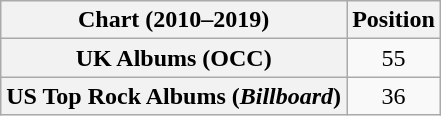<table class="wikitable plainrowheaders" style="text-align:center">
<tr>
<th scope="col">Chart (2010–2019)</th>
<th scope="col">Position</th>
</tr>
<tr>
<th scope="row">UK Albums (OCC)</th>
<td>55</td>
</tr>
<tr>
<th scope="row">US Top Rock Albums (<em>Billboard</em>)</th>
<td>36</td>
</tr>
</table>
